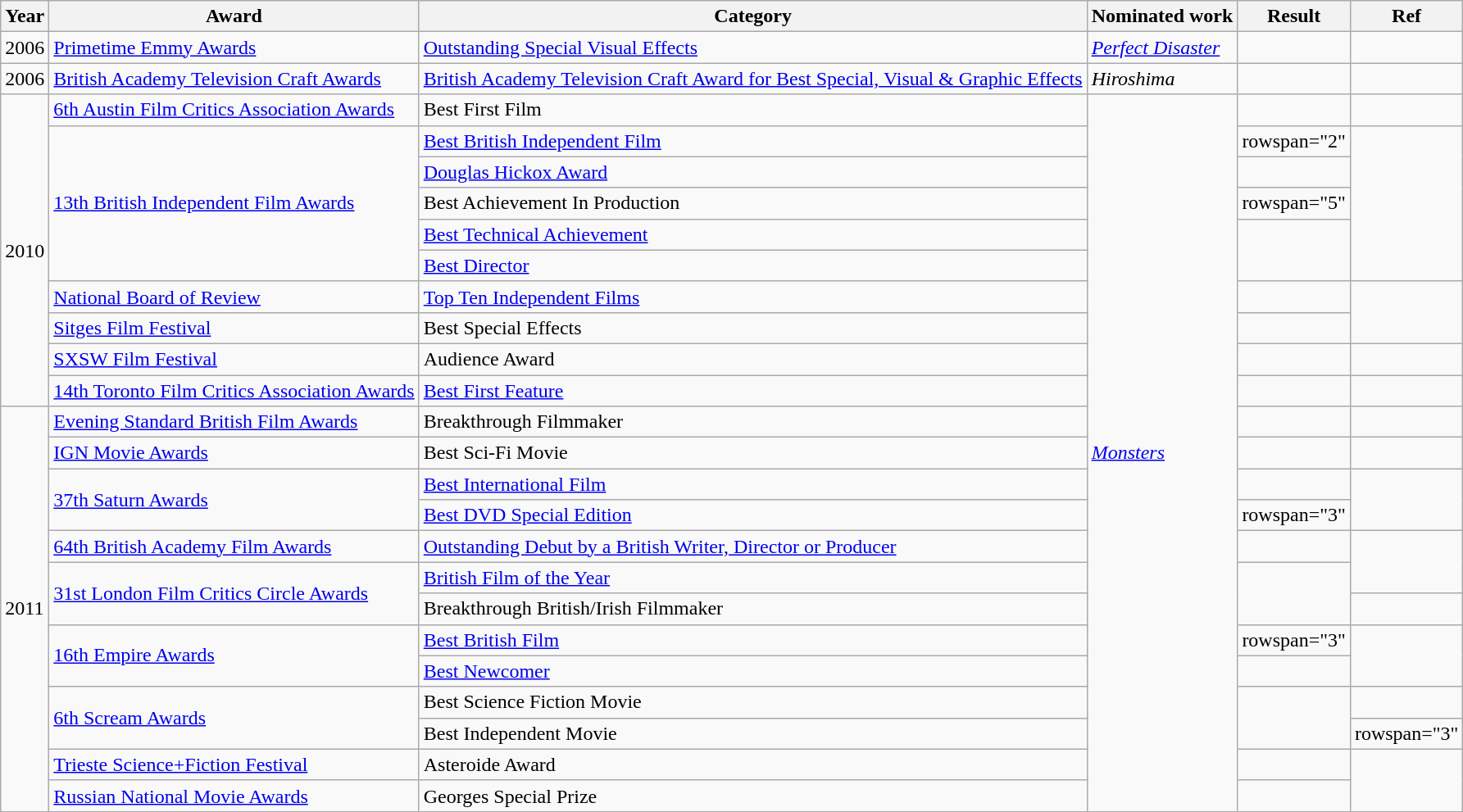<table class="wikitable ">
<tr>
<th>Year</th>
<th>Award</th>
<th>Category</th>
<th>Nominated work</th>
<th>Result</th>
<th>Ref</th>
</tr>
<tr>
<td>2006</td>
<td><a href='#'>Primetime Emmy Awards</a></td>
<td><a href='#'>Outstanding Special Visual Effects</a></td>
<td><em><a href='#'>Perfect Disaster</a></em></td>
<td></td>
<td></td>
</tr>
<tr>
<td>2006</td>
<td><a href='#'>British Academy Television Craft Awards</a></td>
<td><a href='#'>British Academy Television Craft Award for Best Special, Visual & Graphic Effects</a></td>
<td><em>Hiroshima</em></td>
<td></td>
<td></td>
</tr>
<tr>
<td rowspan="10">2010</td>
<td><a href='#'>6th Austin Film Critics Association Awards</a></td>
<td>Best First Film</td>
<td rowspan="23"><em><a href='#'>Monsters</a></em></td>
<td></td>
<td style="text-align:center;"></td>
</tr>
<tr>
<td rowspan="5"><a href='#'>13th British Independent Film Awards</a></td>
<td><a href='#'>Best British Independent Film</a></td>
<td>rowspan="2" </td>
<td rowspan="5" style="text-align:center;"></td>
</tr>
<tr>
<td><a href='#'>Douglas Hickox Award</a></td>
</tr>
<tr>
<td>Best Achievement In Production</td>
<td>rowspan="5" </td>
</tr>
<tr>
<td><a href='#'>Best Technical Achievement</a></td>
</tr>
<tr>
<td><a href='#'>Best Director</a></td>
</tr>
<tr>
<td><a href='#'>National Board of Review</a></td>
<td><a href='#'>Top Ten Independent Films</a></td>
<td style="text-align:center;"></td>
</tr>
<tr>
<td><a href='#'>Sitges Film Festival</a></td>
<td>Best Special Effects</td>
<td></td>
</tr>
<tr>
<td><a href='#'>SXSW Film Festival</a></td>
<td>Audience Award</td>
<td></td>
<td></td>
</tr>
<tr>
<td><a href='#'>14th Toronto Film Critics Association Awards</a></td>
<td><a href='#'>Best First Feature</a></td>
<td></td>
<td style="text-align:center;"></td>
</tr>
<tr>
<td rowspan="13">2011</td>
<td><a href='#'>Evening Standard British Film Awards</a></td>
<td>Breakthrough Filmmaker</td>
<td></td>
<td style="text-align:center;"></td>
</tr>
<tr>
<td><a href='#'>IGN Movie Awards</a></td>
<td>Best Sci-Fi Movie</td>
<td></td>
<td></td>
</tr>
<tr>
<td rowspan="2"><a href='#'>37th Saturn Awards</a></td>
<td><a href='#'>Best International Film</a></td>
<td></td>
<td rowspan="2" style="text-align:center;"></td>
</tr>
<tr>
<td><a href='#'>Best DVD Special Edition</a></td>
<td>rowspan="3" </td>
</tr>
<tr>
<td><a href='#'>64th British Academy Film Awards</a></td>
<td><a href='#'>Outstanding Debut by a British Writer, Director or Producer</a></td>
<td></td>
</tr>
<tr>
<td rowspan="2"><a href='#'>31st London Film Critics Circle Awards</a></td>
<td><a href='#'>British Film of the Year</a></td>
<td rowspan="2"></td>
</tr>
<tr>
<td>Breakthrough British/Irish Filmmaker</td>
<td></td>
</tr>
<tr>
<td rowspan="2"><a href='#'>16th Empire Awards</a></td>
<td><a href='#'>Best British Film</a></td>
<td>rowspan="3" </td>
<td rowspan="2"></td>
</tr>
<tr>
<td><a href='#'>Best Newcomer</a></td>
</tr>
<tr>
<td rowspan="2"><a href='#'>6th Scream Awards</a></td>
<td>Best Science Fiction Movie</td>
<td rowspan="2"></td>
</tr>
<tr>
<td>Best Independent Movie</td>
<td>rowspan="3" </td>
</tr>
<tr>
<td><a href='#'>Trieste Science+Fiction Festival</a></td>
<td>Asteroide Award</td>
<td></td>
</tr>
<tr>
<td><a href='#'>Russian National Movie Awards</a></td>
<td>Georges Special Prize</td>
<td></td>
</tr>
</table>
